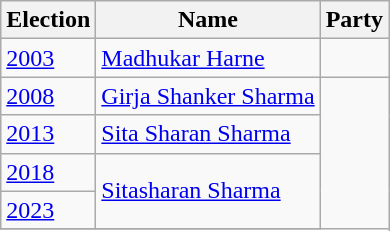<table class="wikitable sortable">
<tr>
<th>Election</th>
<th>Name</th>
<th colspan=2>Party</th>
</tr>
<tr>
<td><a href='#'>2003</a></td>
<td><a href='#'>Madhukar Harne</a></td>
<td></td>
</tr>
<tr>
<td><a href='#'>2008</a></td>
<td><a href='#'>Girja Shanker Sharma</a></td>
</tr>
<tr>
<td><a href='#'>2013</a></td>
<td><a href='#'>Sita Sharan Sharma</a></td>
</tr>
<tr>
<td><a href='#'>2018</a></td>
<td rowspan=2><a href='#'>Sitasharan Sharma</a></td>
</tr>
<tr>
<td><a href='#'>2023</a></td>
</tr>
<tr>
</tr>
</table>
